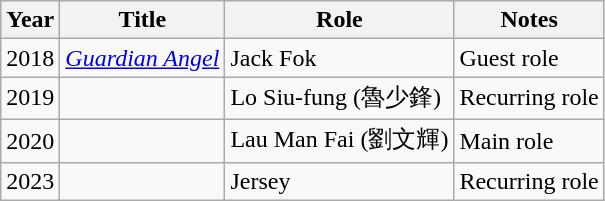<table class="wikitable">
<tr>
<th>Year</th>
<th>Title</th>
<th>Role</th>
<th>Notes</th>
</tr>
<tr>
<td>2018</td>
<td><em><a href='#'>Guardian Angel</a></em></td>
<td>Jack Fok</td>
<td>Guest role</td>
</tr>
<tr>
<td>2019</td>
<td><em></em></td>
<td>Lo Siu-fung (魯少鋒)</td>
<td>Recurring role</td>
</tr>
<tr>
<td>2020</td>
<td><em></em></td>
<td>Lau Man Fai (劉文輝)</td>
<td>Main role</td>
</tr>
<tr>
<td>2023</td>
<td><em></em></td>
<td>Jersey</td>
<td>Recurring role</td>
</tr>
</table>
